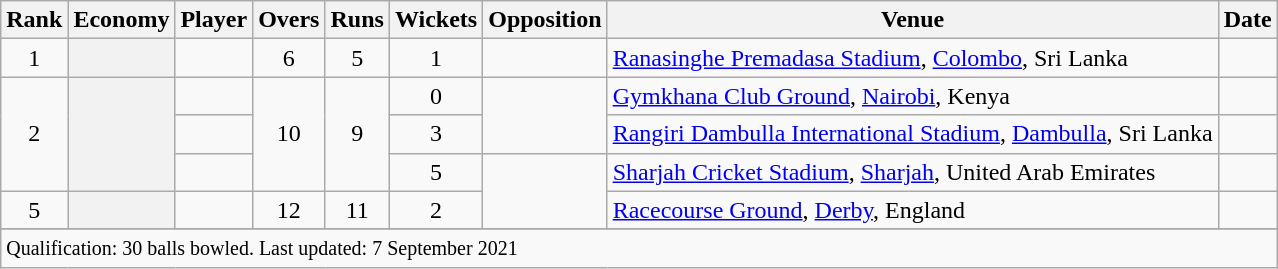<table class="wikitable plainrowheaders sortable">
<tr>
<th scope=col>Rank</th>
<th scope=col>Economy</th>
<th scope=col>Player</th>
<th scope=col>Overs</th>
<th scope=col>Runs</th>
<th scope=col>Wickets</th>
<th scope=col>Opposition</th>
<th scope=col>Venue</th>
<th scope=col>Date</th>
</tr>
<tr>
<td align=center>1</td>
<th scope=row style=text-align:center;></th>
<td></td>
<td align=center>6</td>
<td align=center>5</td>
<td align=center>1</td>
<td></td>
<td><a href='#'>Ranasinghe Premadasa Stadium</a>, <a href='#'>Colombo</a>, Sri Lanka</td>
<td></td>
</tr>
<tr>
<td align=center rowspan=3>2</td>
<th scope=row style=text-align:center; rowspan=3></th>
<td></td>
<td align=center rowspan=3>10</td>
<td align=center rowspan=3>9</td>
<td align=center>0</td>
<td rowspan=2></td>
<td><a href='#'>Gymkhana Club Ground</a>, <a href='#'>Nairobi</a>, Kenya</td>
<td></td>
</tr>
<tr>
<td></td>
<td align=center>3</td>
<td><a href='#'>Rangiri Dambulla International Stadium</a>, <a href='#'>Dambulla</a>, Sri Lanka</td>
<td></td>
</tr>
<tr>
<td></td>
<td align=center>5</td>
<td rowspan=2></td>
<td><a href='#'>Sharjah Cricket Stadium</a>, <a href='#'>Sharjah</a>, United Arab Emirates</td>
<td></td>
</tr>
<tr>
<td align=center>5</td>
<th scope=row style=text-align:center;></th>
<td></td>
<td align=center>12</td>
<td align=center>11</td>
<td align=center>2</td>
<td><a href='#'>Racecourse Ground</a>, <a href='#'>Derby</a>, England</td>
<td> </td>
</tr>
<tr>
</tr>
<tr class=sortbottom>
<td colspan=9><small>Qualification: 30 balls bowled. Last updated: 7 September 2021</small></td>
</tr>
</table>
